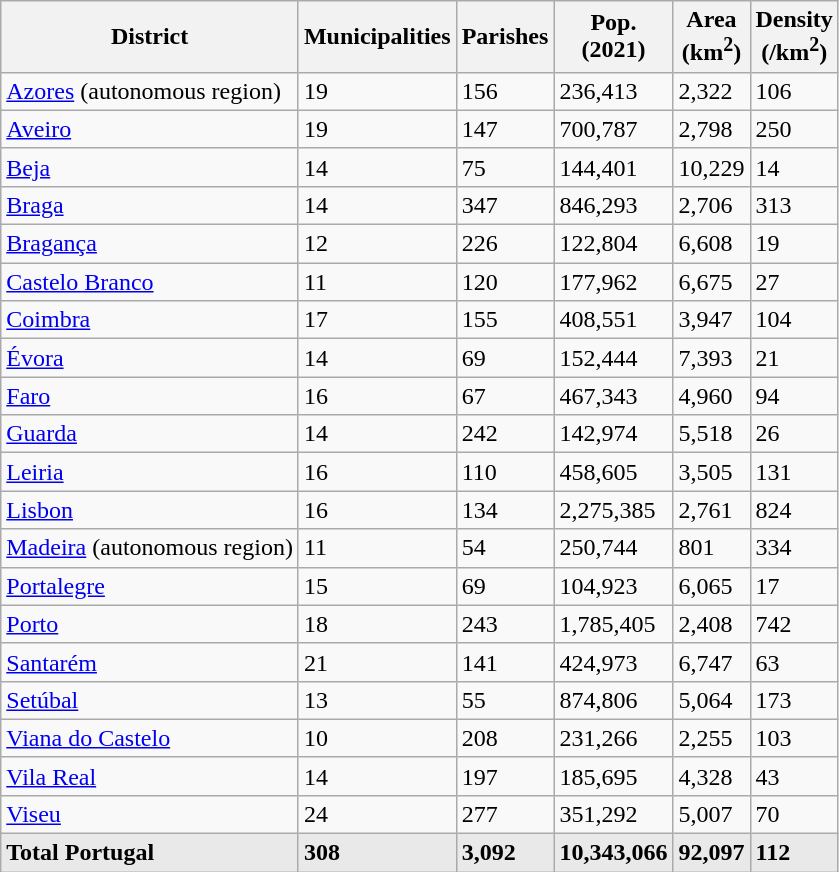<table class="wikitable sortable">
<tr>
<th>District</th>
<th>Municipalities</th>
<th>Parishes</th>
<th>Pop.<br>(2021)</th>
<th>Area<br>(km<sup>2</sup>)</th>
<th>Density<br>(/km<sup>2</sup>)</th>
</tr>
<tr>
<td><a href='#'>Azores</a> (autonomous region)</td>
<td>19</td>
<td>156</td>
<td>236,413</td>
<td>2,322</td>
<td>106</td>
</tr>
<tr>
<td><a href='#'>Aveiro</a></td>
<td>19</td>
<td>147</td>
<td>700,787</td>
<td>2,798</td>
<td>250</td>
</tr>
<tr>
<td><a href='#'>Beja</a></td>
<td>14</td>
<td>75</td>
<td>144,401</td>
<td>10,229</td>
<td>14</td>
</tr>
<tr>
<td><a href='#'>Braga</a></td>
<td>14</td>
<td>347</td>
<td>846,293</td>
<td>2,706</td>
<td>313</td>
</tr>
<tr>
<td><a href='#'>Bragança</a></td>
<td>12</td>
<td>226</td>
<td>122,804</td>
<td>6,608</td>
<td>19</td>
</tr>
<tr>
<td><a href='#'>Castelo Branco</a></td>
<td>11</td>
<td>120</td>
<td>177,962</td>
<td>6,675</td>
<td>27</td>
</tr>
<tr>
<td><a href='#'>Coimbra</a></td>
<td>17</td>
<td>155</td>
<td>408,551</td>
<td>3,947</td>
<td>104</td>
</tr>
<tr>
<td><a href='#'>Évora</a></td>
<td>14</td>
<td>69</td>
<td>152,444</td>
<td>7,393</td>
<td>21</td>
</tr>
<tr>
<td><a href='#'>Faro</a></td>
<td>16</td>
<td>67</td>
<td>467,343</td>
<td>4,960</td>
<td>94</td>
</tr>
<tr>
<td><a href='#'>Guarda</a></td>
<td>14</td>
<td>242</td>
<td>142,974</td>
<td>5,518</td>
<td>26</td>
</tr>
<tr>
<td><a href='#'>Leiria</a></td>
<td>16</td>
<td>110</td>
<td>458,605</td>
<td>3,505</td>
<td>131</td>
</tr>
<tr>
<td><a href='#'>Lisbon</a></td>
<td>16</td>
<td>134</td>
<td>2,275,385</td>
<td>2,761</td>
<td>824</td>
</tr>
<tr>
<td><a href='#'>Madeira</a> (autonomous region)</td>
<td>11</td>
<td>54</td>
<td>250,744</td>
<td>801</td>
<td>334</td>
</tr>
<tr>
<td><a href='#'>Portalegre</a></td>
<td>15</td>
<td>69</td>
<td>104,923</td>
<td>6,065</td>
<td>17</td>
</tr>
<tr>
<td><a href='#'>Porto</a></td>
<td>18</td>
<td>243</td>
<td>1,785,405</td>
<td>2,408</td>
<td>742</td>
</tr>
<tr>
<td><a href='#'>Santarém</a></td>
<td>21</td>
<td>141</td>
<td>424,973</td>
<td>6,747</td>
<td>63</td>
</tr>
<tr>
<td><a href='#'>Setúbal</a></td>
<td>13</td>
<td>55</td>
<td>874,806</td>
<td>5,064</td>
<td>173</td>
</tr>
<tr>
<td><a href='#'>Viana do Castelo</a></td>
<td>10</td>
<td>208</td>
<td>231,266</td>
<td>2,255</td>
<td>103</td>
</tr>
<tr>
<td><a href='#'>Vila Real</a></td>
<td>14</td>
<td>197</td>
<td>185,695</td>
<td>4,328</td>
<td>43</td>
</tr>
<tr>
<td><a href='#'>Viseu</a></td>
<td>24</td>
<td>277</td>
<td>351,292</td>
<td>5,007</td>
<td>70</td>
</tr>
<tr style="background-color:#E9E9E9">
<td><strong>Total Portugal</strong></td>
<td><strong>308</strong></td>
<td><strong>3,092</strong></td>
<td><strong>10,343,066</strong></td>
<td><strong>92,097</strong></td>
<td><strong>112</strong></td>
</tr>
</table>
